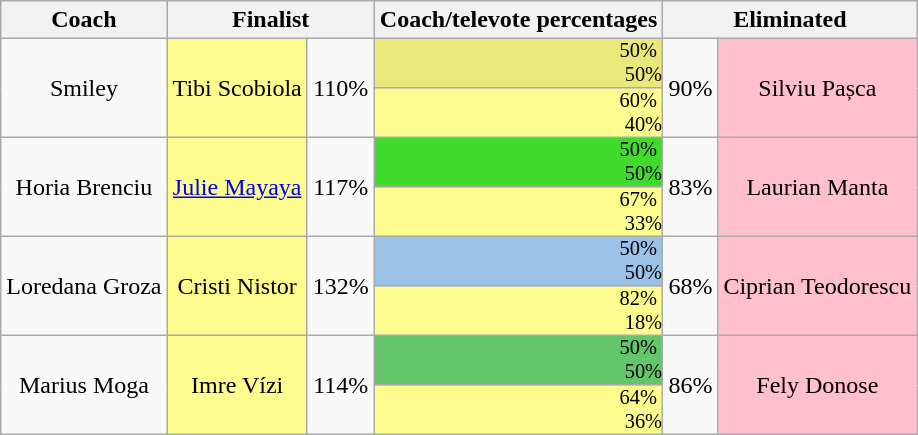<table class="wikitable" style="text-align:center">
<tr>
<th>Coach</th>
<th colspan="2">Finalist</th>
<th>Coach/televote percentages</th>
<th colspan="2">Eliminated</th>
</tr>
<tr>
<td rowspan="2">Smiley</td>
<td bgcolor="#fdfc8f" rowspan="2">Tibi Scobiola</td>
<td rowspan="2">110%</td>
<td style="padding:0;font-size:85%;text-align:right;background:#e9e87b">50% <div> 50%</div></td>
<td rowspan="2">90%</td>
<td bgcolor="pink" rowspan="2">Silviu Pașca</td>
</tr>
<tr>
<td style="padding:0;font-size:85%;text-align:right;background:#fdfc8f">60% <div> 40%</div></td>
</tr>
<tr>
<td rowspan="2">Horia Brenciu</td>
<td bgcolor="#fdfc8f" rowspan="2"><a href='#'>Julie Mayaya</a></td>
<td rowspan="2">117%</td>
<td style="padding:0;font-size:85%;text-align:right;background:#41db2d">50% <div> 50%</div></td>
<td rowspan="2">83%</td>
<td bgcolor="pink" rowspan="2">Laurian Manta</td>
</tr>
<tr>
<td style="padding:0;font-size:85%;text-align:right;background:#fdfc8f">67% <div> 33%</div></td>
</tr>
<tr>
<td rowspan="2">Loredana Groza</td>
<td bgcolor="#fdfc8f" rowspan="2">Cristi Nistor</td>
<td rowspan="2">132%</td>
<td style="padding:0;font-size:85%;text-align:right;background:#9bc1e6">50% <div> 50%</div></td>
<td rowspan="2">68%</td>
<td bgcolor="pink" rowspan="2">Ciprian Teodorescu</td>
</tr>
<tr>
<td style="padding:0;font-size:85%;text-align:right;background:#fdfc8f">82% <div> 18%</div></td>
</tr>
<tr>
<td rowspan="2">Marius Moga</td>
<td bgcolor="#fdfc8f" rowspan="2">Imre Vízi</td>
<td rowspan="2">114%</td>
<td style="padding:0;font-size:85%;text-align:right;background:#63c66b">50% <div> 50%</div></td>
<td rowspan="2">86%</td>
<td bgcolor="pink" rowspan="2">Fely Donose</td>
</tr>
<tr>
<td style="padding:0;font-size:85%;text-align:right;background:#fdfc8f">64% <div> 36%</div></td>
</tr>
</table>
